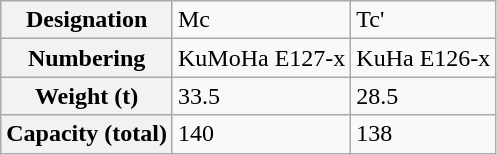<table class="wikitable">
<tr>
<th>Designation</th>
<td>Mc</td>
<td>Tc'</td>
</tr>
<tr>
<th>Numbering</th>
<td>KuMoHa E127-x</td>
<td>KuHa E126-x</td>
</tr>
<tr>
<th>Weight (t)</th>
<td>33.5</td>
<td>28.5</td>
</tr>
<tr>
<th>Capacity (total)</th>
<td>140</td>
<td>138</td>
</tr>
</table>
